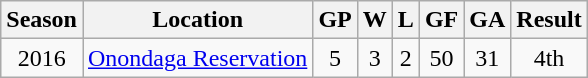<table class="wikitable">
<tr>
<th>Season</th>
<th>Location</th>
<th>GP</th>
<th>W</th>
<th>L</th>
<th>GF</th>
<th>GA</th>
<th>Result</th>
</tr>
<tr align="center">
<td>2016</td>
<td><a href='#'>Onondaga Reservation</a></td>
<td>5</td>
<td>3</td>
<td>2</td>
<td>50</td>
<td>31</td>
<td>4th</td>
</tr>
</table>
